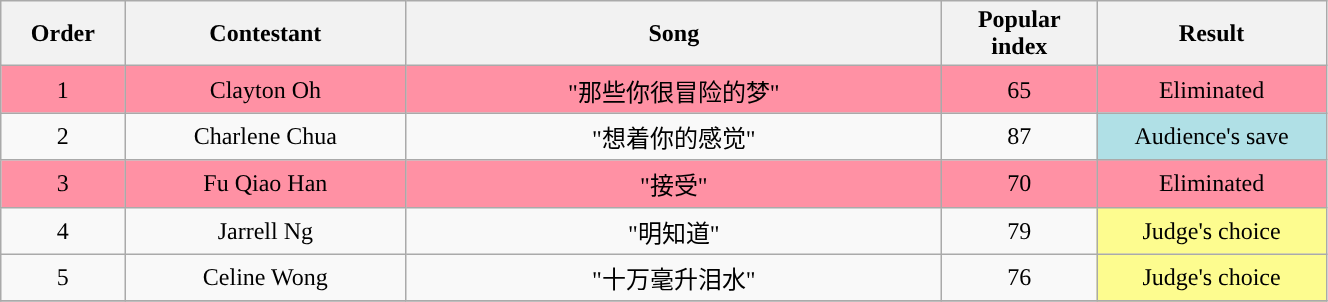<table class="wikitable" style="text-align:center; width:70%;">
<tr>
<th scope="col" style="width:4%;">Order</th>
<th scope="col" style="width:11%;">Contestant</th>
<th scope="col" style="width:21%;">Song</th>
<th scope="col" style="width:5%;">Popular index</th>
<th scope="col" style="width:9%;">Result</th>
</tr>
<tr style="background:#FF91A4;">
<td>1</td>
<td>Clayton Oh</td>
<td>"那些你很冒险的梦"</td>
<td>65</td>
<td>Eliminated</td>
</tr>
<tr>
<td>2</td>
<td>Charlene Chua</td>
<td>"想着你的感觉"</td>
<td>87</td>
<td style="background:#B0E0E6;">Audience's save</td>
</tr>
<tr style="background:#FF91A4;">
<td>3</td>
<td>Fu Qiao Han</td>
<td>"接受"</td>
<td>70</td>
<td style="background:#FF91A4;">Eliminated</td>
</tr>
<tr>
<td>4</td>
<td>Jarrell Ng</td>
<td>"明知道"</td>
<td>79</td>
<td style="background:#fdfc8f;">Judge's choice</td>
</tr>
<tr>
<td>5</td>
<td>Celine Wong</td>
<td>"十万毫升泪水"</td>
<td>76</td>
<td style="background:#fdfc8f;">Judge's choice</td>
</tr>
<tr>
</tr>
</table>
